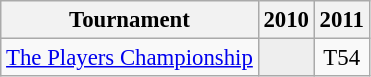<table class="wikitable" style="font-size:95%;text-align:center;">
<tr>
<th>Tournament</th>
<th>2010</th>
<th>2011</th>
</tr>
<tr>
<td align=left><a href='#'>The Players Championship</a></td>
<td style="background:#eeeeee;"></td>
<td>T54</td>
</tr>
</table>
